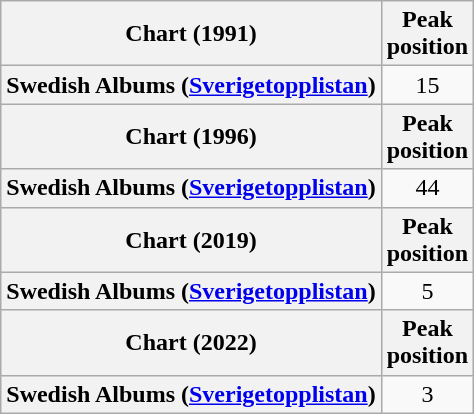<table class="wikitable plainrowheaders" style="text-align:center">
<tr>
<th scope="col">Chart (1991)</th>
<th scope="col">Peak<br>position</th>
</tr>
<tr>
<th scope="row">Swedish Albums (<a href='#'>Sverigetopplistan</a>)</th>
<td>15</td>
</tr>
<tr>
<th scope="col">Chart (1996)</th>
<th scope="col">Peak<br>position</th>
</tr>
<tr>
<th scope="row">Swedish Albums (<a href='#'>Sverigetopplistan</a>)</th>
<td>44</td>
</tr>
<tr>
<th scope="col">Chart (2019)</th>
<th scope="col">Peak<br>position</th>
</tr>
<tr>
<th scope="row">Swedish Albums (<a href='#'>Sverigetopplistan</a>)</th>
<td>5</td>
</tr>
<tr>
<th scope="col">Chart (2022)</th>
<th scope="col">Peak<br>position</th>
</tr>
<tr>
<th scope="row">Swedish Albums (<a href='#'>Sverigetopplistan</a>)</th>
<td>3</td>
</tr>
</table>
